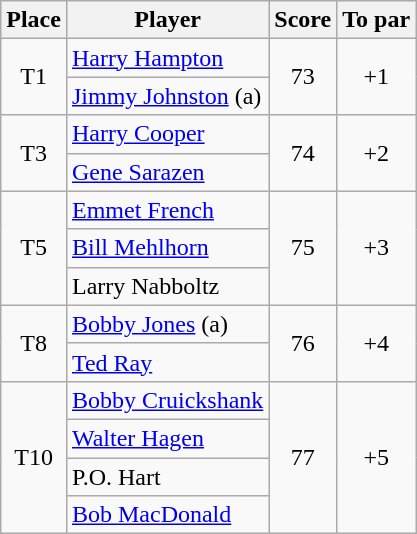<table class=wikitable>
<tr>
<th>Place</th>
<th>Player</th>
<th>Score</th>
<th>To par</th>
</tr>
<tr>
<td rowspan=2 align=center>T1</td>
<td> <a href='#'>Harry Hampton</a></td>
<td rowspan=2 align=center>73</td>
<td rowspan=2 align=center>+1</td>
</tr>
<tr>
<td> <a href='#'>Jimmy Johnston</a> (a)</td>
</tr>
<tr>
<td rowspan=2 align=center>T3</td>
<td> <a href='#'>Harry Cooper</a></td>
<td rowspan=2 align=center>74</td>
<td rowspan=2 align=center>+2</td>
</tr>
<tr>
<td> <a href='#'>Gene Sarazen</a></td>
</tr>
<tr>
<td rowspan=3 align=center>T5</td>
<td> <a href='#'>Emmet French</a></td>
<td rowspan=3 align=center>75</td>
<td rowspan=3 align=center>+3</td>
</tr>
<tr>
<td> <a href='#'>Bill Mehlhorn</a></td>
</tr>
<tr>
<td> Larry Nabboltz</td>
</tr>
<tr>
<td rowspan=2 align=center>T8</td>
<td> <a href='#'>Bobby Jones</a> (a)</td>
<td rowspan=2 align=center>76</td>
<td rowspan=2 align=center>+4</td>
</tr>
<tr>
<td> <a href='#'>Ted Ray</a></td>
</tr>
<tr>
<td rowspan=4 align=center>T10</td>
<td> <a href='#'>Bobby Cruickshank</a></td>
<td rowspan=4 align=center>77</td>
<td rowspan=4 align=center>+5</td>
</tr>
<tr>
<td> <a href='#'>Walter Hagen</a></td>
</tr>
<tr>
<td> P.O. Hart</td>
</tr>
<tr>
<td> <a href='#'>Bob MacDonald</a></td>
</tr>
</table>
